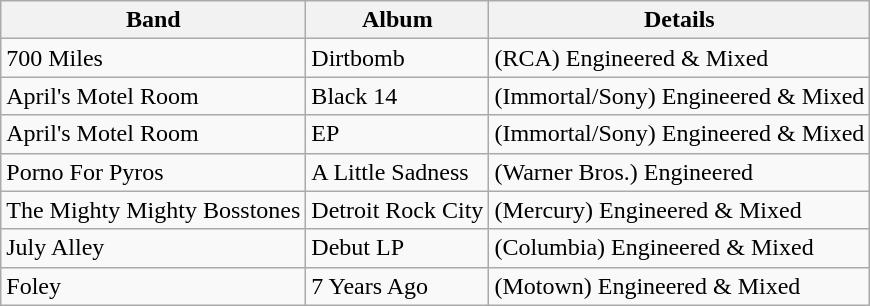<table class="wikitable" border="1">
<tr>
<th>Band</th>
<th>Album</th>
<th>Details</th>
</tr>
<tr>
<td>700 Miles</td>
<td>Dirtbomb</td>
<td>(RCA) Engineered & Mixed</td>
</tr>
<tr>
<td>April's Motel Room</td>
<td>Black 14</td>
<td>(Immortal/Sony) Engineered & Mixed</td>
</tr>
<tr>
<td>April's Motel Room</td>
<td>EP</td>
<td>(Immortal/Sony) Engineered & Mixed</td>
</tr>
<tr>
<td>Porno For Pyros</td>
<td>A Little Sadness</td>
<td>(Warner Bros.) Engineered</td>
</tr>
<tr>
<td>The Mighty Mighty Bosstones</td>
<td>Detroit Rock City</td>
<td>(Mercury) Engineered & Mixed</td>
</tr>
<tr>
<td>July Alley</td>
<td>Debut LP</td>
<td>(Columbia) Engineered & Mixed</td>
</tr>
<tr>
<td>Foley</td>
<td>7 Years Ago</td>
<td>(Motown) Engineered & Mixed</td>
</tr>
</table>
